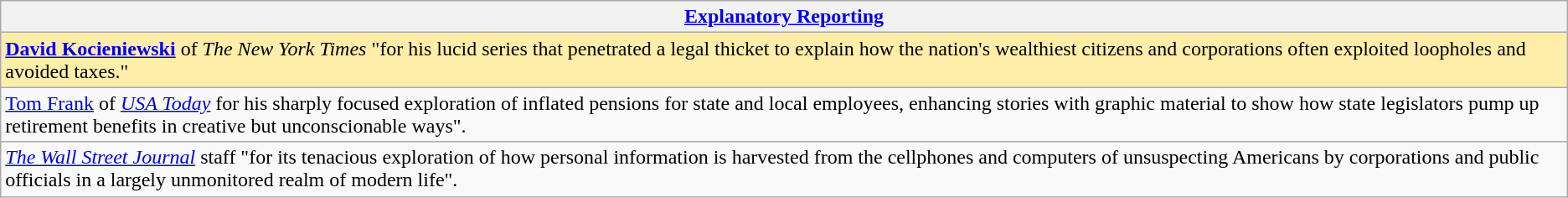<table class="wikitable" style="float:left; float:none;">
<tr>
<th><a href='#'>Explanatory Reporting</a></th>
</tr>
<tr>
<td style="background:#fea;"><strong><a href='#'>David Kocieniewski</a></strong> of <em>The New York Times</em> "for his lucid series that penetrated a legal thicket to explain how the nation's wealthiest citizens and corporations often exploited loopholes and avoided taxes."</td>
</tr>
<tr>
<td><a href='#'>Tom Frank</a> of <em><a href='#'>USA Today</a></em> for his sharply focused exploration of inflated pensions for state and local employees, enhancing stories with graphic material to show how state legislators pump up retirement benefits in creative but unconscionable ways".</td>
</tr>
<tr>
<td><em><a href='#'>The Wall Street Journal</a></em> staff "for its tenacious exploration of how personal information is harvested from the cellphones and computers of unsuspecting Americans by corporations and public officials in a largely unmonitored realm of modern life".</td>
</tr>
</table>
